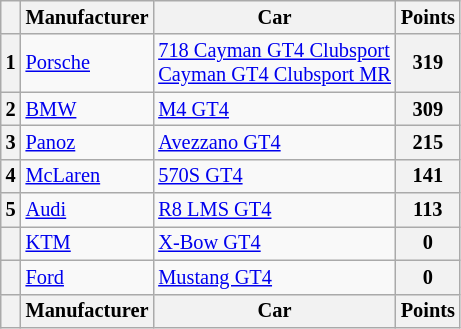<table class="wikitable" style="font-size:85%; text-align:center;">
<tr>
<th></th>
<th>Manufacturer</th>
<th>Car</th>
<th>Points</th>
</tr>
<tr>
<th>1</th>
<td align=left> <a href='#'>Porsche</a></td>
<td align=left><a href='#'>718 Cayman GT4 Clubsport</a><br><a href='#'>Cayman GT4 Clubsport MR</a></td>
<th>319</th>
</tr>
<tr>
<th>2</th>
<td align=left> <a href='#'>BMW</a></td>
<td align=left><a href='#'>M4 GT4</a></td>
<th>309</th>
</tr>
<tr>
<th>3</th>
<td align=left> <a href='#'>Panoz</a></td>
<td align=left><a href='#'>Avezzano GT4</a></td>
<th>215</th>
</tr>
<tr>
<th>4</th>
<td align=left> <a href='#'>McLaren</a></td>
<td align=left><a href='#'>570S GT4</a></td>
<th>141</th>
</tr>
<tr>
<th>5</th>
<td align=left> <a href='#'>Audi</a></td>
<td align=left><a href='#'>R8 LMS GT4</a></td>
<th>113</th>
</tr>
<tr>
<th></th>
<td align=left> <a href='#'>KTM</a></td>
<td align=left><a href='#'>X-Bow GT4</a></td>
<th>0</th>
</tr>
<tr>
<th></th>
<td align=left> <a href='#'>Ford</a></td>
<td align=left><a href='#'>Mustang GT4</a></td>
<th>0</th>
</tr>
<tr>
<th></th>
<th>Manufacturer</th>
<th>Car</th>
<th>Points</th>
</tr>
</table>
